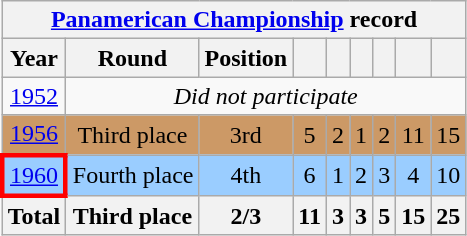<table class="wikitable" style="text-align:center">
<tr>
<th colspan=9><a href='#'>Panamerican Championship</a> record</th>
</tr>
<tr>
<th>Year</th>
<th>Round</th>
<th>Position</th>
<th></th>
<th></th>
<th></th>
<th></th>
<th></th>
<th></th>
</tr>
<tr>
<td> <a href='#'>1952</a></td>
<td colspan=8><em>Did not participate</em></td>
</tr>
<tr style="background:#c96;">
<td> <a href='#'>1956</a></td>
<td>Third place</td>
<td>3rd</td>
<td>5</td>
<td>2</td>
<td>1</td>
<td>2</td>
<td>11</td>
<td>15</td>
</tr>
<tr style="background:#9acdff;">
<td style="border: 3px solid red"> <a href='#'>1960</a></td>
<td>Fourth place</td>
<td>4th</td>
<td>6</td>
<td>1</td>
<td>2</td>
<td>3</td>
<td>4</td>
<td>10</td>
</tr>
<tr>
<th>Total</th>
<th>Third place</th>
<th>2/3</th>
<th>11</th>
<th>3</th>
<th>3</th>
<th>5</th>
<th>15</th>
<th>25</th>
</tr>
</table>
